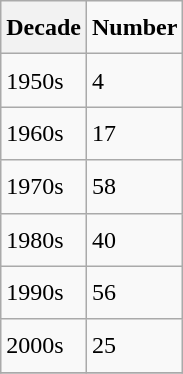<table class="wikitable sortable" style="font-size:1.00em; line-height:1.75em;">
<tr>
<th>Decade</th>
<td><strong>Number</strong></td>
</tr>
<tr>
<td>1950s</td>
<td>4</td>
</tr>
<tr>
<td>1960s</td>
<td>17</td>
</tr>
<tr>
<td>1970s</td>
<td>58</td>
</tr>
<tr>
<td>1980s</td>
<td>40</td>
</tr>
<tr>
<td>1990s</td>
<td>56</td>
</tr>
<tr>
<td>2000s</td>
<td>25</td>
</tr>
<tr>
</tr>
</table>
